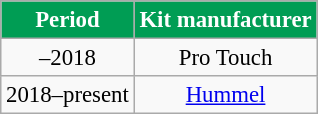<table class="wikitable" style="font-size: 95%; text-align:center;">
<tr>
<th scope=col style="color:white; background:#009D54">Period</th>
<th scope=col style="color:white; background:#009D54">Kit manufacturer</th>
</tr>
<tr>
<td>–2018</td>
<td> Pro Touch</td>
</tr>
<tr>
<td>2018–present</td>
<td> <a href='#'>Hummel</a></td>
</tr>
</table>
